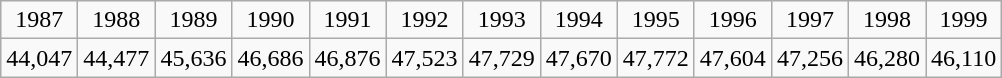<table class="wikitable" style="text-align:center">
<tr>
<td>1987</td>
<td>1988</td>
<td>1989</td>
<td>1990</td>
<td>1991</td>
<td>1992</td>
<td>1993</td>
<td>1994</td>
<td>1995</td>
<td>1996</td>
<td>1997</td>
<td>1998</td>
<td>1999</td>
</tr>
<tr>
<td>44,047</td>
<td>44,477</td>
<td>45,636</td>
<td>46,686</td>
<td>46,876</td>
<td>47,523</td>
<td>47,729</td>
<td>47,670</td>
<td>47,772</td>
<td>47,604</td>
<td>47,256</td>
<td>46,280</td>
<td>46,110</td>
</tr>
</table>
